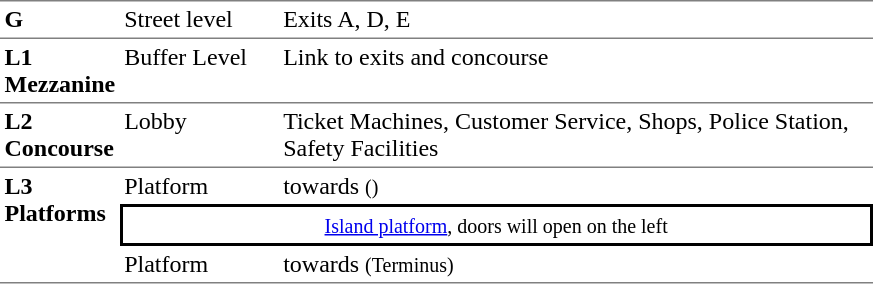<table table border=0 cellspacing=0 cellpadding=3>
<tr>
<td style="border-top:solid 1px gray;" width=50 valign=top><strong>G</strong></td>
<td style="border-top:solid 1px gray;" width=100 valign=top>Street level</td>
<td style="border-top:solid 1px gray;" width=390 valign=top>Exits A, D, E</td>
</tr>
<tr>
<td style="border-bottom:solid 1px gray; border-top:solid 1px gray;" valign=top><strong>L1<br>Mezzanine</strong></td>
<td style="border-bottom:solid 1px gray; border-top:solid 1px gray;" valign=top>Buffer Level</td>
<td style="border-bottom:solid 1px gray; border-top:solid 1px gray;" valign=top>Link to exits and concourse</td>
</tr>
<tr>
<td style="border-bottom:solid 1px gray;" valign=top><strong>L2<br>Concourse</strong></td>
<td style="border-bottom:solid 1px gray;" valign=top>Lobby</td>
<td style="border-bottom:solid 1px gray;" valign=top>Ticket Machines, Customer Service, Shops, Police Station, Safety Facilities</td>
</tr>
<tr>
<td style="border-bottom:solid 1px gray;" valign=top width=50 rowspan=3><strong>L3<br>Platforms</strong></td>
<td>Platform </td>
<td>  towards  <small>()</small></td>
</tr>
<tr>
<td style="border-top:solid 2px black;border-right:solid 2px black;border-left:solid 2px black;border-bottom:solid 2px black;text-align:center;" colspan=2><small><a href='#'>Island platform</a>, doors will open on the left</small></td>
</tr>
<tr>
<td style="border-bottom:solid 1px gray;">Platform </td>
<td style="border-bottom:solid 1px gray;"> towards  <small>(Terminus)</small> </td>
</tr>
</table>
